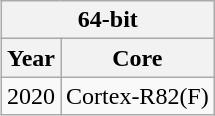<table class="wikitable" border="1" style="float:right; margin-left:9px;">
<tr>
<th colspan=2>64-bit</th>
</tr>
<tr>
<th>Year</th>
<th>Core</th>
</tr>
<tr>
<td>2020</td>
<td>Cortex-R82(F)</td>
</tr>
</table>
